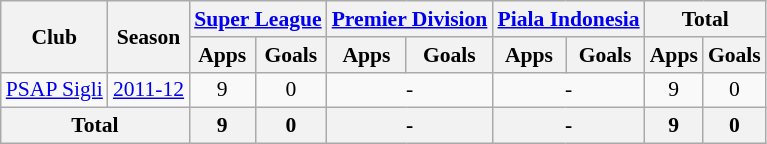<table class="wikitable" style="font-size:90%; text-align:center;">
<tr>
<th rowspan="2">Club</th>
<th rowspan="2">Season</th>
<th colspan="2"><a href='#'>Super League</a></th>
<th colspan="2"><a href='#'>Premier Division</a></th>
<th colspan="2"><a href='#'>Piala Indonesia</a></th>
<th colspan="2">Total</th>
</tr>
<tr>
<th>Apps</th>
<th>Goals</th>
<th>Apps</th>
<th>Goals</th>
<th>Apps</th>
<th>Goals</th>
<th>Apps</th>
<th>Goals</th>
</tr>
<tr>
<td rowspan="1"><a href='#'>PSAP Sigli</a></td>
<td><a href='#'>2011-12</a></td>
<td>9</td>
<td>0</td>
<td colspan="2">-</td>
<td colspan="2">-</td>
<td>9</td>
<td>0</td>
</tr>
<tr>
<th colspan="2">Total</th>
<th>9</th>
<th>0</th>
<th colspan="2">-</th>
<th colspan="2">-</th>
<th>9</th>
<th>0</th>
</tr>
</table>
